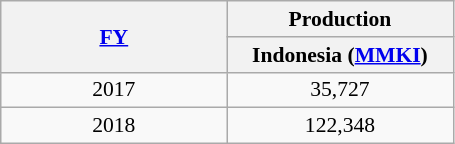<table class="wikitable" style="font-size:90%; text-align:center">
<tr>
<th rowspan="2" style="width:10em"><a href='#'>FY</a></th>
<th>Production</th>
</tr>
<tr>
<th style="width:10em">Indonesia (<a href='#'>MMKI</a>)</th>
</tr>
<tr>
<td>2017</td>
<td>35,727</td>
</tr>
<tr>
<td>2018</td>
<td>122,348</td>
</tr>
</table>
